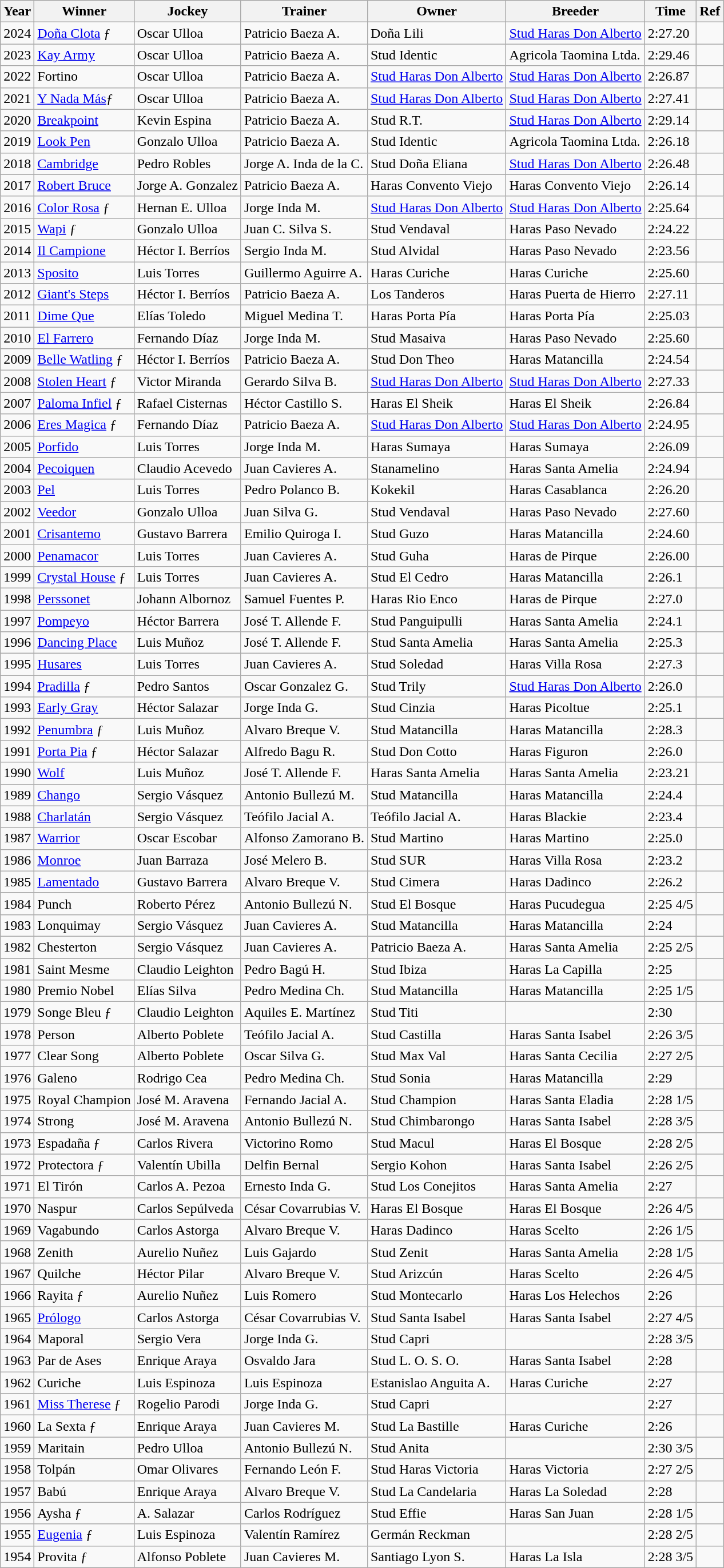<table class="wikitable sortable">
<tr>
<th>Year</th>
<th>Winner</th>
<th>Jockey</th>
<th>Trainer</th>
<th>Owner</th>
<th>Breeder</th>
<th>Time</th>
<th>Ref</th>
</tr>
<tr>
<td>2024</td>
<td><a href='#'>Doña Clota</a> ƒ</td>
<td>Oscar Ulloa</td>
<td>Patricio Baeza A.</td>
<td>Doña Lili</td>
<td><a href='#'>Stud Haras Don Alberto</a></td>
<td>2:27.20</td>
<td></td>
</tr>
<tr>
<td>2023</td>
<td><a href='#'>Kay Army</a></td>
<td>Oscar Ulloa</td>
<td>Patricio Baeza A.</td>
<td>Stud Identic</td>
<td>Agricola Taomina Ltda.</td>
<td>2:29.46</td>
<td></td>
</tr>
<tr>
<td>2022</td>
<td>Fortino</td>
<td>Oscar Ulloa</td>
<td>Patricio Baeza A.</td>
<td><a href='#'>Stud Haras Don Alberto</a></td>
<td><a href='#'>Stud Haras Don Alberto</a></td>
<td>2:26.87</td>
<td></td>
</tr>
<tr>
<td>2021</td>
<td><a href='#'>Y Nada Más</a>ƒ</td>
<td>Oscar Ulloa</td>
<td>Patricio Baeza A.</td>
<td><a href='#'>Stud Haras Don Alberto</a></td>
<td><a href='#'>Stud Haras Don Alberto</a></td>
<td>2:27.41</td>
<td></td>
</tr>
<tr>
<td>2020</td>
<td><a href='#'>Breakpoint</a></td>
<td>Kevin Espina</td>
<td>Patricio Baeza A.</td>
<td>Stud R.T.</td>
<td><a href='#'>Stud Haras Don Alberto</a></td>
<td>2:29.14</td>
<td></td>
</tr>
<tr>
<td>2019</td>
<td><a href='#'>Look Pen</a></td>
<td>Gonzalo Ulloa</td>
<td>Patricio Baeza A.</td>
<td>Stud Identic</td>
<td>Agricola Taomina Ltda.</td>
<td>2:26.18</td>
<td></td>
</tr>
<tr>
<td>2018</td>
<td><a href='#'>Cambridge</a></td>
<td>Pedro Robles</td>
<td>Jorge A. Inda de la C.</td>
<td>Stud Doña Eliana</td>
<td><a href='#'>Stud Haras Don Alberto</a></td>
<td>2:26.48</td>
<td></td>
</tr>
<tr>
<td>2017</td>
<td><a href='#'>Robert Bruce</a></td>
<td>Jorge A. Gonzalez</td>
<td>Patricio Baeza A.</td>
<td>Haras Convento Viejo</td>
<td>Haras Convento Viejo</td>
<td>2:26.14</td>
<td></td>
</tr>
<tr>
<td>2016</td>
<td><a href='#'>Color Rosa</a> ƒ</td>
<td>Hernan E. Ulloa</td>
<td>Jorge Inda M.</td>
<td><a href='#'>Stud Haras Don Alberto</a></td>
<td><a href='#'>Stud Haras Don Alberto</a></td>
<td>2:25.64</td>
<td></td>
</tr>
<tr>
<td>2015</td>
<td><a href='#'>Wapi</a> ƒ</td>
<td>Gonzalo Ulloa</td>
<td>Juan C. Silva S.</td>
<td>Stud Vendaval</td>
<td>Haras Paso Nevado</td>
<td>2:24.22</td>
<td></td>
</tr>
<tr>
<td>2014</td>
<td><a href='#'>Il Campione</a></td>
<td>Héctor I. Berríos</td>
<td>Sergio Inda M.</td>
<td>Stud Alvidal</td>
<td>Haras Paso Nevado</td>
<td>2:23.56</td>
<td></td>
</tr>
<tr>
<td>2013</td>
<td><a href='#'>Sposito</a></td>
<td>Luis Torres</td>
<td>Guillermo Aguirre A.</td>
<td>Haras Curiche</td>
<td>Haras Curiche</td>
<td>2:25.60</td>
<td></td>
</tr>
<tr>
<td>2012</td>
<td><a href='#'>Giant's Steps</a></td>
<td>Héctor I. Berríos</td>
<td>Patricio Baeza A.</td>
<td>Los Tanderos</td>
<td>Haras Puerta de Hierro</td>
<td>2:27.11</td>
<td></td>
</tr>
<tr>
<td>2011</td>
<td><a href='#'>Dime Que</a></td>
<td>Elías Toledo</td>
<td>Miguel Medina T.</td>
<td>Haras Porta Pía</td>
<td>Haras Porta Pía</td>
<td>2:25.03</td>
<td></td>
</tr>
<tr>
<td>2010</td>
<td><a href='#'>El Farrero</a></td>
<td>Fernando Díaz</td>
<td>Jorge Inda M.</td>
<td>Stud Masaiva</td>
<td>Haras Paso Nevado</td>
<td>2:25.60</td>
<td></td>
</tr>
<tr>
<td>2009</td>
<td><a href='#'>Belle Watling</a> ƒ</td>
<td>Héctor I. Berríos</td>
<td>Patricio Baeza A.</td>
<td>Stud Don Theo</td>
<td>Haras Matancilla</td>
<td>2:24.54</td>
<td></td>
</tr>
<tr>
<td>2008</td>
<td><a href='#'>Stolen Heart</a> ƒ</td>
<td>Victor Miranda</td>
<td>Gerardo Silva B.</td>
<td><a href='#'>Stud Haras Don Alberto</a></td>
<td><a href='#'>Stud Haras Don Alberto</a></td>
<td>2:27.33</td>
<td></td>
</tr>
<tr>
<td>2007</td>
<td><a href='#'>Paloma Infiel</a> ƒ</td>
<td>Rafael Cisternas</td>
<td>Héctor Castillo S.</td>
<td>Haras El Sheik</td>
<td>Haras El Sheik</td>
<td>2:26.84</td>
<td></td>
</tr>
<tr>
<td>2006</td>
<td><a href='#'>Eres Magica</a> ƒ</td>
<td>Fernando Díaz</td>
<td>Patricio Baeza A.</td>
<td><a href='#'>Stud Haras Don Alberto</a></td>
<td><a href='#'>Stud Haras Don Alberto</a></td>
<td>2:24.95</td>
<td></td>
</tr>
<tr>
<td>2005</td>
<td><a href='#'>Porfido</a></td>
<td>Luis Torres</td>
<td>Jorge Inda M.</td>
<td>Haras Sumaya</td>
<td>Haras Sumaya</td>
<td>2:26.09</td>
<td></td>
</tr>
<tr>
<td>2004</td>
<td><a href='#'>Pecoiquen</a></td>
<td>Claudio Acevedo</td>
<td>Juan Cavieres A.</td>
<td>Stanamelino</td>
<td>Haras Santa Amelia</td>
<td>2:24.94</td>
<td></td>
</tr>
<tr>
<td>2003</td>
<td><a href='#'>Pel</a></td>
<td>Luis Torres</td>
<td>Pedro Polanco B.</td>
<td>Kokekil</td>
<td>Haras Casablanca</td>
<td>2:26.20</td>
<td></td>
</tr>
<tr>
<td>2002</td>
<td><a href='#'>Veedor</a></td>
<td>Gonzalo Ulloa</td>
<td>Juan Silva G.</td>
<td>Stud Vendaval</td>
<td>Haras Paso Nevado</td>
<td>2:27.60</td>
<td></td>
</tr>
<tr>
<td>2001</td>
<td><a href='#'>Crisantemo</a></td>
<td>Gustavo Barrera</td>
<td>Emilio Quiroga I.</td>
<td>Stud Guzo</td>
<td>Haras Matancilla</td>
<td>2:24.60</td>
<td></td>
</tr>
<tr>
<td>2000</td>
<td><a href='#'>Penamacor</a></td>
<td>Luis Torres</td>
<td>Juan Cavieres A.</td>
<td>Stud Guha</td>
<td>Haras de Pirque</td>
<td>2:26.00</td>
<td></td>
</tr>
<tr>
<td>1999</td>
<td><a href='#'>Crystal House</a> ƒ</td>
<td>Luis Torres</td>
<td>Juan Cavieres A.</td>
<td>Stud El Cedro</td>
<td>Haras Matancilla</td>
<td>2:26.1</td>
<td></td>
</tr>
<tr>
<td>1998</td>
<td><a href='#'>Perssonet</a></td>
<td>Johann Albornoz</td>
<td>Samuel Fuentes P.</td>
<td>Haras Rio Enco</td>
<td>Haras de Pirque</td>
<td>2:27.0</td>
<td></td>
</tr>
<tr>
<td>1997</td>
<td><a href='#'>Pompeyo</a></td>
<td>Héctor Barrera</td>
<td>José T. Allende F.</td>
<td>Stud Panguipulli</td>
<td>Haras Santa Amelia</td>
<td>2:24.1</td>
<td></td>
</tr>
<tr>
<td>1996</td>
<td><a href='#'>Dancing Place</a></td>
<td>Luis Muñoz</td>
<td>José T. Allende F.</td>
<td>Stud Santa Amelia</td>
<td>Haras Santa Amelia</td>
<td>2:25.3</td>
<td></td>
</tr>
<tr>
<td>1995</td>
<td><a href='#'>Husares</a></td>
<td>Luis Torres</td>
<td>Juan Cavieres A.</td>
<td>Stud Soledad</td>
<td>Haras Villa Rosa</td>
<td>2:27.3</td>
<td></td>
</tr>
<tr>
<td>1994</td>
<td><a href='#'>Pradilla</a> ƒ</td>
<td>Pedro Santos</td>
<td>Oscar Gonzalez G.</td>
<td>Stud Trily</td>
<td><a href='#'>Stud Haras Don Alberto</a></td>
<td>2:26.0</td>
<td></td>
</tr>
<tr>
<td>1993</td>
<td><a href='#'>Early Gray</a></td>
<td>Héctor Salazar</td>
<td>Jorge Inda G.</td>
<td>Stud Cinzia</td>
<td>Haras Picoltue</td>
<td>2:25.1</td>
<td></td>
</tr>
<tr>
<td>1992</td>
<td><a href='#'>Penumbra</a> ƒ</td>
<td>Luis Muñoz</td>
<td>Alvaro Breque V.</td>
<td>Stud Matancilla</td>
<td>Haras Matancilla</td>
<td>2:28.3</td>
<td></td>
</tr>
<tr>
<td>1991</td>
<td><a href='#'>Porta Pia</a> ƒ</td>
<td>Héctor Salazar</td>
<td>Alfredo Bagu R.</td>
<td>Stud Don Cotto</td>
<td>Haras Figuron</td>
<td>2:26.0</td>
<td></td>
</tr>
<tr>
<td>1990</td>
<td><a href='#'>Wolf</a></td>
<td>Luis Muñoz</td>
<td>José T. Allende F.</td>
<td>Haras Santa Amelia</td>
<td>Haras Santa Amelia</td>
<td>2:23.21</td>
<td></td>
</tr>
<tr>
<td>1989</td>
<td><a href='#'>Chango</a></td>
<td>Sergio Vásquez</td>
<td>Antonio Bullezú M.</td>
<td>Stud Matancilla</td>
<td>Haras Matancilla</td>
<td>2:24.4</td>
<td></td>
</tr>
<tr>
<td>1988</td>
<td><a href='#'>Charlatán</a></td>
<td>Sergio Vásquez</td>
<td>Teófilo Jacial A.</td>
<td>Teófilo Jacial A.</td>
<td>Haras Blackie</td>
<td>2:23.4</td>
<td></td>
</tr>
<tr>
<td>1987</td>
<td><a href='#'>Warrior</a></td>
<td>Oscar Escobar</td>
<td>Alfonso Zamorano B.</td>
<td>Stud Martino</td>
<td>Haras Martino</td>
<td>2:25.0</td>
<td></td>
</tr>
<tr>
<td>1986</td>
<td><a href='#'>Monroe</a></td>
<td>Juan Barraza</td>
<td>José Melero B.</td>
<td>Stud SUR</td>
<td>Haras Villa Rosa</td>
<td>2:23.2</td>
<td></td>
</tr>
<tr>
<td>1985</td>
<td><a href='#'>Lamentado</a></td>
<td>Gustavo Barrera</td>
<td>Alvaro Breque V.</td>
<td>Stud Cimera</td>
<td>Haras Dadinco</td>
<td>2:26.2</td>
<td></td>
</tr>
<tr>
<td>1984</td>
<td>Punch</td>
<td>Roberto Pérez</td>
<td>Antonio Bullezú N.</td>
<td>Stud El Bosque</td>
<td>Haras Pucudegua</td>
<td>2:25 4/5</td>
<td></td>
</tr>
<tr>
<td>1983</td>
<td>Lonquimay</td>
<td>Sergio Vásquez</td>
<td>Juan Cavieres A.</td>
<td>Stud Matancilla</td>
<td>Haras Matancilla</td>
<td>2:24</td>
<td></td>
</tr>
<tr>
<td>1982</td>
<td>Chesterton</td>
<td>Sergio Vásquez</td>
<td>Juan Cavieres A.</td>
<td>Patricio Baeza A.</td>
<td>Haras Santa Amelia</td>
<td>2:25 2/5</td>
<td></td>
</tr>
<tr>
<td>1981</td>
<td>Saint Mesme</td>
<td>Claudio Leighton</td>
<td>Pedro Bagú H.</td>
<td>Stud Ibiza</td>
<td>Haras La Capilla</td>
<td>2:25</td>
<td></td>
</tr>
<tr>
<td>1980</td>
<td>Premio Nobel</td>
<td>Elías Silva</td>
<td>Pedro Medina Ch.</td>
<td>Stud Matancilla</td>
<td>Haras Matancilla</td>
<td>2:25 1/5</td>
<td></td>
</tr>
<tr>
<td>1979</td>
<td>Songe Bleu ƒ</td>
<td>Claudio Leighton</td>
<td>Aquiles E. Martínez</td>
<td>Stud Titi</td>
<td></td>
<td>2:30</td>
<td></td>
</tr>
<tr>
<td>1978</td>
<td>Person</td>
<td>Alberto Poblete</td>
<td>Teófilo Jacial A.</td>
<td>Stud Castilla</td>
<td>Haras Santa Isabel</td>
<td>2:26 3/5</td>
<td></td>
</tr>
<tr>
<td>1977</td>
<td>Clear Song</td>
<td>Alberto Poblete</td>
<td>Oscar Silva G.</td>
<td>Stud Max Val</td>
<td>Haras Santa Cecilia</td>
<td>2:27 2/5</td>
<td></td>
</tr>
<tr>
<td>1976</td>
<td>Galeno</td>
<td>Rodrigo Cea</td>
<td>Pedro Medina Ch.</td>
<td>Stud Sonia</td>
<td>Haras Matancilla</td>
<td>2:29</td>
<td></td>
</tr>
<tr>
<td>1975</td>
<td>Royal Champion</td>
<td>José M. Aravena</td>
<td>Fernando Jacial A.</td>
<td>Stud Champion</td>
<td>Haras Santa Eladia</td>
<td>2:28 1/5</td>
<td></td>
</tr>
<tr>
<td>1974</td>
<td>Strong</td>
<td>José M. Aravena</td>
<td>Antonio Bullezú N.</td>
<td>Stud Chimbarongo</td>
<td>Haras Santa Isabel</td>
<td>2:28 3/5</td>
<td></td>
</tr>
<tr>
<td>1973</td>
<td>Espadaña ƒ</td>
<td>Carlos Rivera</td>
<td>Victorino Romo</td>
<td>Stud Macul</td>
<td>Haras El Bosque</td>
<td>2:28 2/5</td>
<td></td>
</tr>
<tr>
<td>1972</td>
<td>Protectora ƒ</td>
<td>Valentín Ubilla</td>
<td>Delfin Bernal</td>
<td>Sergio Kohon</td>
<td>Haras Santa Isabel</td>
<td>2:26 2/5</td>
<td></td>
</tr>
<tr>
<td>1971</td>
<td>El Tirón</td>
<td>Carlos A. Pezoa</td>
<td>Ernesto Inda G.</td>
<td>Stud Los Conejitos</td>
<td>Haras Santa Amelia</td>
<td>2:27</td>
<td></td>
</tr>
<tr>
<td>1970</td>
<td>Naspur</td>
<td>Carlos Sepúlveda</td>
<td>César Covarrubias V.</td>
<td>Haras El Bosque</td>
<td>Haras El Bosque</td>
<td>2:26 4/5</td>
<td></td>
</tr>
<tr>
<td>1969</td>
<td>Vagabundo</td>
<td>Carlos Astorga</td>
<td>Alvaro Breque V.</td>
<td>Haras Dadinco</td>
<td>Haras Scelto</td>
<td>2:26 1/5</td>
<td></td>
</tr>
<tr>
<td>1968</td>
<td>Zenith</td>
<td>Aurelio Nuñez</td>
<td>Luis Gajardo</td>
<td>Stud Zenit</td>
<td>Haras Santa Amelia</td>
<td>2:28 1/5</td>
<td></td>
</tr>
<tr>
<td>1967</td>
<td>Quilche</td>
<td>Héctor Pilar</td>
<td>Alvaro Breque V.</td>
<td>Stud Arizcún</td>
<td>Haras Scelto</td>
<td>2:26 4/5</td>
<td></td>
</tr>
<tr>
<td>1966</td>
<td>Rayita ƒ</td>
<td>Aurelio Nuñez</td>
<td>Luis Romero</td>
<td>Stud Montecarlo</td>
<td>Haras Los Helechos</td>
<td>2:26</td>
<td></td>
</tr>
<tr>
<td>1965</td>
<td><a href='#'>Prólogo</a></td>
<td>Carlos Astorga</td>
<td>César Covarrubias V.</td>
<td>Stud Santa Isabel</td>
<td>Haras Santa Isabel</td>
<td>2:27 4/5</td>
<td></td>
</tr>
<tr>
<td>1964</td>
<td>Maporal</td>
<td>Sergio Vera</td>
<td>Jorge Inda G.</td>
<td>Stud Capri</td>
<td></td>
<td>2:28 3/5</td>
<td></td>
</tr>
<tr>
<td>1963</td>
<td>Par de Ases</td>
<td>Enrique Araya</td>
<td>Osvaldo Jara</td>
<td>Stud L. O. S. O.</td>
<td>Haras Santa Isabel</td>
<td>2:28</td>
<td></td>
</tr>
<tr>
<td>1962</td>
<td>Curiche</td>
<td>Luis Espinoza</td>
<td>Luis Espinoza</td>
<td>Estanislao Anguita A.</td>
<td>Haras Curiche</td>
<td>2:27</td>
<td></td>
</tr>
<tr>
<td>1961</td>
<td><a href='#'>Miss Therese</a> ƒ</td>
<td>Rogelio Parodi</td>
<td>Jorge Inda G.</td>
<td>Stud Capri</td>
<td></td>
<td>2:27</td>
<td></td>
</tr>
<tr>
<td>1960</td>
<td>La Sexta ƒ</td>
<td>Enrique Araya</td>
<td>Juan Cavieres M.</td>
<td>Stud La Bastille</td>
<td>Haras Curiche</td>
<td>2:26</td>
<td></td>
</tr>
<tr>
<td>1959</td>
<td>Maritain</td>
<td>Pedro Ulloa</td>
<td>Antonio Bullezú N.</td>
<td>Stud Anita</td>
<td></td>
<td>2:30 3/5</td>
<td></td>
</tr>
<tr>
<td>1958</td>
<td>Tolpán</td>
<td>Omar Olivares</td>
<td>Fernando León F.</td>
<td>Stud Haras Victoria</td>
<td>Haras Victoria</td>
<td>2:27 2/5</td>
<td></td>
</tr>
<tr>
<td>1957</td>
<td>Babú</td>
<td>Enrique Araya</td>
<td>Alvaro Breque V.</td>
<td>Stud La Candelaria</td>
<td>Haras La Soledad</td>
<td>2:28</td>
<td></td>
</tr>
<tr>
<td>1956</td>
<td>Aysha ƒ</td>
<td>A. Salazar</td>
<td>Carlos Rodríguez</td>
<td>Stud Effie</td>
<td>Haras San Juan</td>
<td>2:28 1/5</td>
<td></td>
</tr>
<tr>
<td>1955</td>
<td><a href='#'>Eugenia</a> ƒ</td>
<td>Luis Espinoza</td>
<td>Valentín Ramírez</td>
<td>Germán Reckman</td>
<td></td>
<td>2:28 2/5</td>
<td></td>
</tr>
<tr>
<td>1954</td>
<td>Provita ƒ</td>
<td>Alfonso Poblete</td>
<td>Juan Cavieres M.</td>
<td>Santiago Lyon S.</td>
<td>Haras La Isla</td>
<td>2:28 3/5</td>
<td></td>
</tr>
</table>
